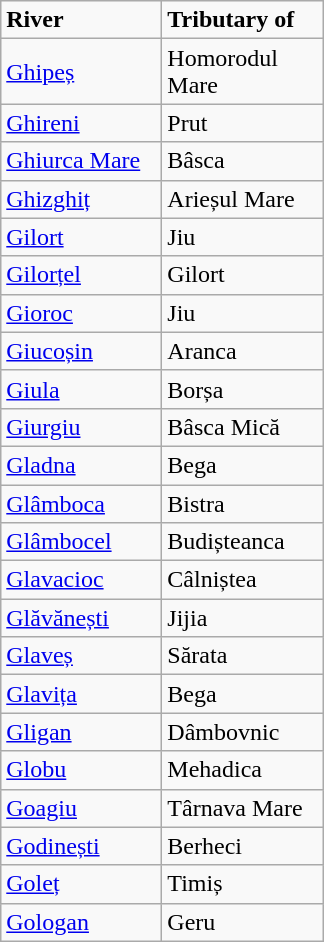<table class="wikitable">
<tr>
<td width="100pt"><strong>River</strong></td>
<td width="100pt"><strong>Tributary of</strong></td>
</tr>
<tr>
<td><a href='#'>Ghipeș</a></td>
<td>Homorodul Mare</td>
</tr>
<tr>
<td><a href='#'>Ghireni</a></td>
<td>Prut</td>
</tr>
<tr>
<td><a href='#'>Ghiurca Mare</a></td>
<td>Bâsca</td>
</tr>
<tr>
<td><a href='#'>Ghizghiț</a></td>
<td>Arieșul Mare</td>
</tr>
<tr>
<td><a href='#'>Gilort</a></td>
<td>Jiu</td>
</tr>
<tr>
<td><a href='#'>Gilorțel</a></td>
<td>Gilort</td>
</tr>
<tr>
<td><a href='#'>Gioroc</a></td>
<td>Jiu</td>
</tr>
<tr>
<td><a href='#'>Giucoșin</a></td>
<td>Aranca</td>
</tr>
<tr>
<td><a href='#'>Giula</a></td>
<td>Borșa</td>
</tr>
<tr>
<td><a href='#'>Giurgiu</a></td>
<td>Bâsca Mică</td>
</tr>
<tr>
<td><a href='#'>Gladna</a></td>
<td>Bega</td>
</tr>
<tr>
<td><a href='#'>Glâmboca</a></td>
<td>Bistra</td>
</tr>
<tr>
<td><a href='#'>Glâmbocel</a></td>
<td>Budișteanca</td>
</tr>
<tr>
<td><a href='#'>Glavacioc</a></td>
<td>Câlniștea</td>
</tr>
<tr>
<td><a href='#'>Glăvănești</a></td>
<td>Jijia</td>
</tr>
<tr>
<td><a href='#'>Glaveș</a></td>
<td>Sărata</td>
</tr>
<tr>
<td><a href='#'>Glavița</a></td>
<td>Bega</td>
</tr>
<tr>
<td><a href='#'>Gligan</a></td>
<td>Dâmbovnic</td>
</tr>
<tr>
<td><a href='#'>Globu</a></td>
<td>Mehadica</td>
</tr>
<tr>
<td><a href='#'>Goagiu</a></td>
<td>Târnava Mare</td>
</tr>
<tr>
<td><a href='#'>Godinești</a></td>
<td>Berheci</td>
</tr>
<tr>
<td><a href='#'>Goleț</a></td>
<td>Timiș</td>
</tr>
<tr>
<td><a href='#'>Gologan</a></td>
<td>Geru</td>
</tr>
</table>
